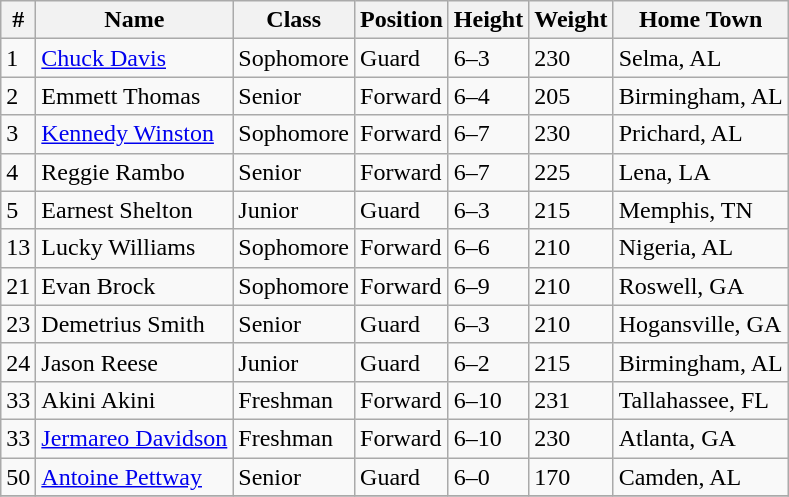<table class="wikitable" style="text-align: left;">
<tr>
<th>#</th>
<th>Name</th>
<th>Class</th>
<th>Position</th>
<th>Height</th>
<th>Weight</th>
<th>Home Town</th>
</tr>
<tr>
<td>1</td>
<td><a href='#'>Chuck Davis</a></td>
<td>Sophomore</td>
<td>Guard</td>
<td>6–3</td>
<td>230</td>
<td>Selma, AL</td>
</tr>
<tr>
<td>2</td>
<td>Emmett Thomas</td>
<td>Senior</td>
<td>Forward</td>
<td>6–4</td>
<td>205</td>
<td>Birmingham, AL</td>
</tr>
<tr>
<td>3</td>
<td><a href='#'>Kennedy Winston</a></td>
<td>Sophomore</td>
<td>Forward</td>
<td>6–7</td>
<td>230</td>
<td>Prichard, AL</td>
</tr>
<tr>
<td>4</td>
<td>Reggie Rambo</td>
<td>Senior</td>
<td>Forward</td>
<td>6–7</td>
<td>225</td>
<td>Lena, LA</td>
</tr>
<tr>
<td>5</td>
<td>Earnest Shelton</td>
<td>Junior</td>
<td>Guard</td>
<td>6–3</td>
<td>215</td>
<td>Memphis, TN</td>
</tr>
<tr>
<td>13</td>
<td>Lucky Williams</td>
<td>Sophomore</td>
<td>Forward</td>
<td>6–6</td>
<td>210</td>
<td>Nigeria, AL</td>
</tr>
<tr>
<td>21</td>
<td>Evan Brock</td>
<td>Sophomore</td>
<td>Forward</td>
<td>6–9</td>
<td>210</td>
<td>Roswell, GA</td>
</tr>
<tr>
<td>23</td>
<td>Demetrius Smith</td>
<td>Senior</td>
<td>Guard</td>
<td>6–3</td>
<td>210</td>
<td>Hogansville, GA</td>
</tr>
<tr>
<td>24</td>
<td>Jason Reese</td>
<td>Junior</td>
<td>Guard</td>
<td>6–2</td>
<td>215</td>
<td>Birmingham, AL</td>
</tr>
<tr>
<td>33</td>
<td>Akini Akini</td>
<td>Freshman</td>
<td>Forward</td>
<td>6–10</td>
<td>231</td>
<td>Tallahassee, FL</td>
</tr>
<tr>
<td>33</td>
<td><a href='#'>Jermareo Davidson</a></td>
<td>Freshman</td>
<td>Forward</td>
<td>6–10</td>
<td>230</td>
<td>Atlanta, GA</td>
</tr>
<tr>
<td>50</td>
<td><a href='#'>Antoine Pettway</a></td>
<td>Senior</td>
<td>Guard</td>
<td>6–0</td>
<td>170</td>
<td>Camden, AL</td>
</tr>
<tr>
</tr>
</table>
